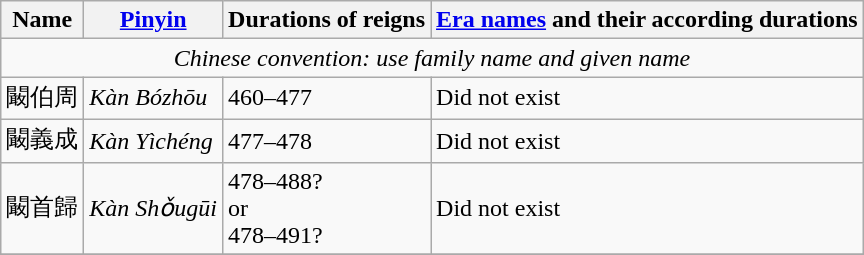<table class="wikitable">
<tr>
<th>Name</th>
<th><a href='#'>Pinyin</a></th>
<th>Durations of reigns</th>
<th><a href='#'>Era names</a> and their according durations</th>
</tr>
<tr>
<td colspan="5" style="text-align:center;"><em>Chinese convention:  use family name and given name</em></td>
</tr>
<tr>
<td>闞伯周</td>
<td><em>Kàn Bózhōu</em></td>
<td>460–477</td>
<td>Did not exist</td>
</tr>
<tr>
<td>闞義成</td>
<td><em>Kàn Yìchéng</em></td>
<td>477–478</td>
<td>Did not exist</td>
</tr>
<tr>
<td>闞首歸</td>
<td><em>Kàn Shǒugūi</em></td>
<td>478–488?<br>or<br>478–491?</td>
<td>Did not exist</td>
</tr>
<tr>
</tr>
</table>
